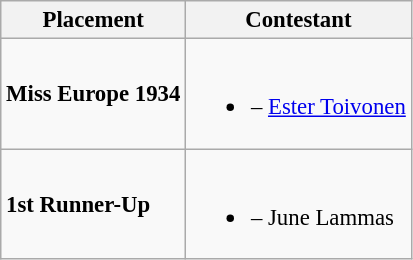<table class="wikitable sortable" style="font-size: 95%;">
<tr>
<th>Placement</th>
<th>Contestant</th>
</tr>
<tr>
<td><strong>Miss Europe 1934</strong></td>
<td><br><ul><li><strong></strong> – <a href='#'>Ester Toivonen</a></li></ul></td>
</tr>
<tr>
<td><strong>1st Runner-Up</strong></td>
<td><br><ul><li><strong></strong> – June Lammas</li></ul></td>
</tr>
</table>
